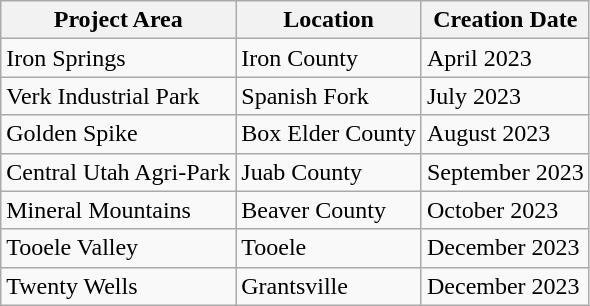<table class="wikitable">
<tr>
<th>Project Area</th>
<th>Location</th>
<th>Creation Date</th>
</tr>
<tr>
<td>Iron Springs</td>
<td>Iron County</td>
<td>April 2023</td>
</tr>
<tr>
<td>Verk Industrial Park</td>
<td>Spanish Fork</td>
<td>July 2023</td>
</tr>
<tr>
<td>Golden Spike</td>
<td>Box Elder County</td>
<td>August 2023</td>
</tr>
<tr>
<td>Central Utah Agri-Park</td>
<td>Juab County</td>
<td>September 2023</td>
</tr>
<tr>
<td>Mineral Mountains</td>
<td>Beaver County</td>
<td>October 2023</td>
</tr>
<tr>
<td>Tooele Valley</td>
<td>Tooele</td>
<td>December 2023</td>
</tr>
<tr>
<td>Twenty Wells</td>
<td>Grantsville</td>
<td>December 2023</td>
</tr>
</table>
